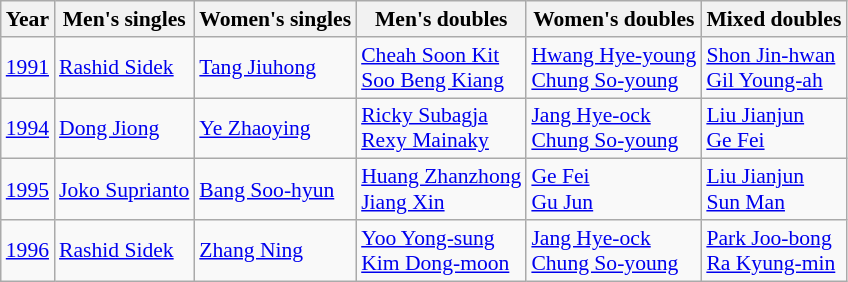<table class="wikitable" style="font-size:90%;">
<tr>
<th>Year</th>
<th>Men's singles</th>
<th>Women's singles</th>
<th>Men's doubles</th>
<th>Women's doubles</th>
<th>Mixed doubles</th>
</tr>
<tr>
<td><a href='#'>1991</a></td>
<td> <a href='#'>Rashid Sidek</a></td>
<td> <a href='#'>Tang Jiuhong</a></td>
<td> <a href='#'>Cheah Soon Kit</a> <br>  <a href='#'>Soo Beng Kiang</a></td>
<td> <a href='#'>Hwang Hye-young</a> <br>  <a href='#'>Chung So-young</a></td>
<td> <a href='#'>Shon Jin-hwan</a> <br>  <a href='#'>Gil Young-ah</a></td>
</tr>
<tr>
<td><a href='#'>1994</a></td>
<td> <a href='#'>Dong Jiong</a></td>
<td> <a href='#'>Ye Zhaoying</a></td>
<td> <a href='#'>Ricky Subagja</a> <br>  <a href='#'>Rexy Mainaky</a></td>
<td> <a href='#'>Jang Hye-ock</a> <br>  <a href='#'>Chung So-young</a></td>
<td> <a href='#'>Liu Jianjun</a> <br>  <a href='#'>Ge Fei</a></td>
</tr>
<tr>
<td><a href='#'>1995</a></td>
<td> <a href='#'>Joko Suprianto</a></td>
<td> <a href='#'>Bang Soo-hyun</a></td>
<td> <a href='#'>Huang Zhanzhong</a> <br>  <a href='#'>Jiang Xin</a></td>
<td> <a href='#'>Ge Fei</a> <br>  <a href='#'>Gu Jun</a></td>
<td> <a href='#'>Liu Jianjun</a> <br>  <a href='#'>Sun Man</a></td>
</tr>
<tr>
<td><a href='#'>1996</a></td>
<td> <a href='#'>Rashid Sidek</a></td>
<td> <a href='#'>Zhang Ning</a></td>
<td> <a href='#'>Yoo Yong-sung</a> <br>  <a href='#'>Kim Dong-moon</a></td>
<td> <a href='#'>Jang Hye-ock</a> <br>  <a href='#'>Chung So-young</a></td>
<td> <a href='#'>Park Joo-bong</a> <br>  <a href='#'>Ra Kyung-min</a></td>
</tr>
</table>
